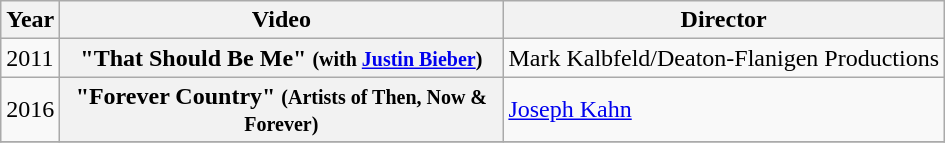<table class="wikitable plainrowheaders">
<tr>
<th>Year</th>
<th style="width:18em;">Video</th>
<th>Director</th>
</tr>
<tr>
<td>2011</td>
<th scope="row">"That Should Be Me" <small>(with <a href='#'>Justin Bieber</a>)</small></th>
<td>Mark Kalbfeld/Deaton-Flanigen Productions</td>
</tr>
<tr>
<td>2016</td>
<th scope="row">"Forever Country" <small>(Artists of Then, Now & Forever)</small></th>
<td><a href='#'>Joseph Kahn</a></td>
</tr>
<tr>
</tr>
</table>
